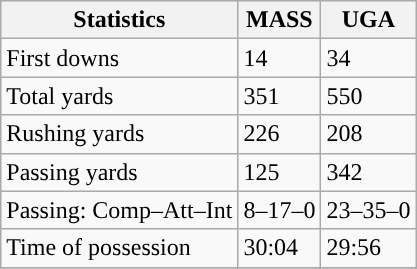<table class="wikitable" style="float: left;">
<tr>
<th>Statistics</th>
<th>MASS</th>
<th>UGA</th>
</tr>
<tr>
<td>First downs</td>
<td>14</td>
<td>34</td>
</tr>
<tr>
<td>Total yards</td>
<td>351</td>
<td>550</td>
</tr>
<tr>
<td>Rushing yards</td>
<td>226</td>
<td>208</td>
</tr>
<tr>
<td>Passing yards</td>
<td>125</td>
<td>342</td>
</tr>
<tr>
<td>Passing: Comp–Att–Int</td>
<td>8–17–0</td>
<td>23–35–0</td>
</tr>
<tr>
<td>Time of possession</td>
<td>30:04</td>
<td>29:56</td>
</tr>
<tr>
</tr>
</table>
